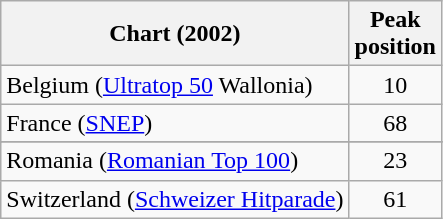<table class="wikitable sortable">
<tr>
<th>Chart (2002)</th>
<th align="center">Peak<br>position</th>
</tr>
<tr>
<td align="left">Belgium (<a href='#'>Ultratop 50</a> Wallonia)</td>
<td align="center">10</td>
</tr>
<tr>
<td align="left">France (<a href='#'>SNEP</a>)</td>
<td align="center">68</td>
</tr>
<tr>
</tr>
<tr>
<td align="left">Romania (<a href='#'>Romanian Top 100</a>)</td>
<td align="center">23</td>
</tr>
<tr>
<td align="left">Switzerland (<a href='#'>Schweizer Hitparade</a>)</td>
<td align="center">61</td>
</tr>
</table>
